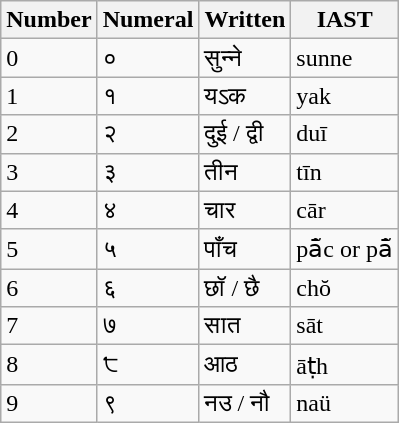<table class="wikitable" style="text-align:pink:center;">
<tr>
<th>Number</th>
<th>Numeral</th>
<th>Written</th>
<th>IAST</th>
</tr>
<tr>
<td>0</td>
<td>०</td>
<td>सुन्ने</td>
<td>sunne</td>
</tr>
<tr>
<td>1</td>
<td>१</td>
<td>यऽक</td>
<td>yak</td>
</tr>
<tr>
<td>2</td>
<td>२</td>
<td>दुई / द्वी</td>
<td>duī</td>
</tr>
<tr>
<td>3</td>
<td>३</td>
<td>तीन</td>
<td>tīn</td>
</tr>
<tr>
<td>4</td>
<td>४</td>
<td>चार</td>
<td>cār</td>
</tr>
<tr>
<td>5</td>
<td>५</td>
<td>पाँच</td>
<td>pā̃c or pā̃</td>
</tr>
<tr>
<td>6</td>
<td>६</td>
<td>छॉ / छै</td>
<td>chŏ</td>
</tr>
<tr>
<td>7</td>
<td>७</td>
<td>सात</td>
<td>sāt</td>
</tr>
<tr>
<td>8</td>
<td>੮</td>
<td>आठ</td>
<td>āṭh</td>
</tr>
<tr>
<td>9</td>
<td>९</td>
<td>नउ / नौ</td>
<td>naü</td>
</tr>
</table>
